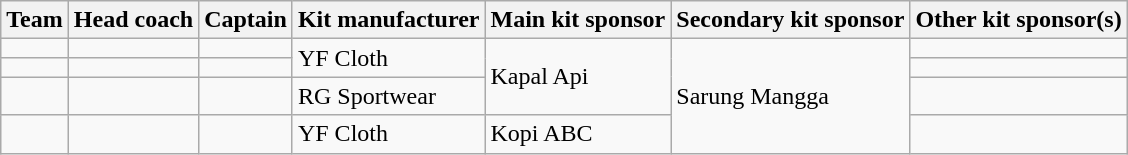<table class="wikitable">
<tr>
<th>Team</th>
<th>Head coach</th>
<th>Captain</th>
<th class="nowrap">Kit manufacturer</th>
<th>Main kit sponsor</th>
<th>Secondary kit sponsor</th>
<th>Other kit sponsor(s)</th>
</tr>
<tr>
<td></td>
<td></td>
<td></td>
<td rowspan=2> YF Cloth</td>
<td rowspan=3>Kapal Api</td>
<td rowspan=4>Sarung Mangga</td>
<td></td>
</tr>
<tr>
<td></td>
<td></td>
<td></td>
<td></td>
</tr>
<tr>
<td></td>
<td></td>
<td></td>
<td> RG Sportwear</td>
<td></td>
</tr>
<tr>
<td></td>
<td></td>
<td></td>
<td> YF Cloth</td>
<td>Kopi ABC</td>
<td></td>
</tr>
</table>
